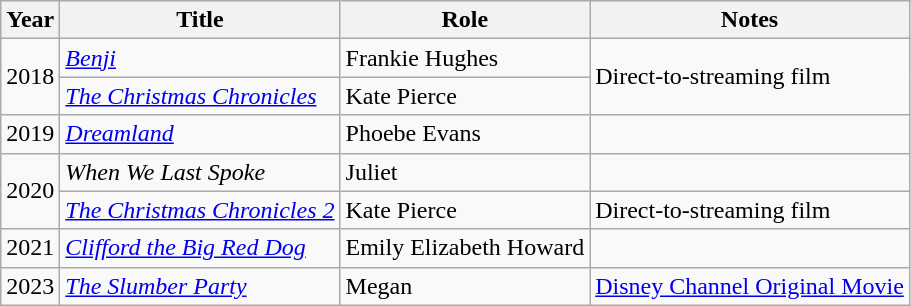<table class="wikitable sortable">
<tr>
<th>Year</th>
<th>Title</th>
<th>Role</th>
<th class="unsortable">Notes</th>
</tr>
<tr>
<td rowspan="2">2018</td>
<td><em><a href='#'>Benji</a></em></td>
<td>Frankie Hughes</td>
<td rowspan="2">Direct-to-streaming film</td>
</tr>
<tr>
<td><em><a href='#'>The Christmas Chronicles</a></em></td>
<td>Kate Pierce</td>
</tr>
<tr>
<td>2019</td>
<td><em><a href='#'>Dreamland</a></em></td>
<td>Phoebe Evans</td>
<td></td>
</tr>
<tr>
<td rowspan="2">2020</td>
<td><em>When We Last Spoke</em></td>
<td>Juliet</td>
<td></td>
</tr>
<tr>
<td><em><a href='#'>The Christmas Chronicles 2</a></em></td>
<td>Kate Pierce</td>
<td>Direct-to-streaming film</td>
</tr>
<tr>
<td>2021</td>
<td><em><a href='#'>Clifford the Big Red Dog</a></em></td>
<td>Emily Elizabeth Howard</td>
<td></td>
</tr>
<tr>
<td>2023</td>
<td><em><a href='#'>The Slumber Party</a></em></td>
<td>Megan</td>
<td><a href='#'>Disney Channel Original Movie</a></td>
</tr>
</table>
